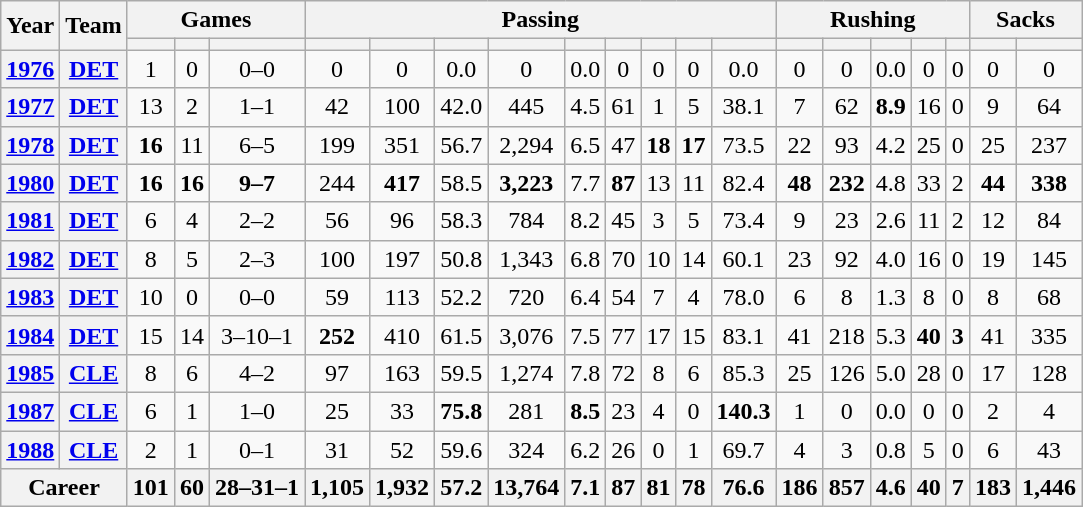<table class="wikitable" style="text-align:center;">
<tr>
<th rowspan="2">Year</th>
<th rowspan="2">Team</th>
<th colspan="3">Games</th>
<th colspan="9">Passing</th>
<th colspan="5">Rushing</th>
<th colspan="2">Sacks</th>
</tr>
<tr>
<th></th>
<th></th>
<th></th>
<th></th>
<th></th>
<th></th>
<th></th>
<th></th>
<th></th>
<th></th>
<th></th>
<th></th>
<th></th>
<th></th>
<th></th>
<th></th>
<th></th>
<th></th>
<th></th>
</tr>
<tr>
<th><a href='#'>1976</a></th>
<th><a href='#'>DET</a></th>
<td>1</td>
<td>0</td>
<td>0–0</td>
<td>0</td>
<td>0</td>
<td>0.0</td>
<td>0</td>
<td>0.0</td>
<td>0</td>
<td>0</td>
<td>0</td>
<td>0.0</td>
<td>0</td>
<td>0</td>
<td>0.0</td>
<td>0</td>
<td>0</td>
<td>0</td>
<td>0</td>
</tr>
<tr>
<th><a href='#'>1977</a></th>
<th><a href='#'>DET</a></th>
<td>13</td>
<td>2</td>
<td>1–1</td>
<td>42</td>
<td>100</td>
<td>42.0</td>
<td>445</td>
<td>4.5</td>
<td>61</td>
<td>1</td>
<td>5</td>
<td>38.1</td>
<td>7</td>
<td>62</td>
<td><strong>8.9</strong></td>
<td>16</td>
<td>0</td>
<td>9</td>
<td>64</td>
</tr>
<tr>
<th><a href='#'>1978</a></th>
<th><a href='#'>DET</a></th>
<td><strong>16</strong></td>
<td>11</td>
<td>6–5</td>
<td>199</td>
<td>351</td>
<td>56.7</td>
<td>2,294</td>
<td>6.5</td>
<td>47</td>
<td><strong>18</strong></td>
<td><strong>17</strong></td>
<td>73.5</td>
<td>22</td>
<td>93</td>
<td>4.2</td>
<td>25</td>
<td>0</td>
<td>25</td>
<td>237</td>
</tr>
<tr>
<th><a href='#'>1980</a></th>
<th><a href='#'>DET</a></th>
<td><strong>16</strong></td>
<td><strong>16</strong></td>
<td><strong>9–7</strong></td>
<td>244</td>
<td><strong>417</strong></td>
<td>58.5</td>
<td><strong>3,223</strong></td>
<td>7.7</td>
<td><strong>87</strong></td>
<td>13</td>
<td>11</td>
<td>82.4</td>
<td><strong>48</strong></td>
<td><strong>232</strong></td>
<td>4.8</td>
<td>33</td>
<td>2</td>
<td><strong>44</strong></td>
<td><strong>338</strong></td>
</tr>
<tr>
<th><a href='#'>1981</a></th>
<th><a href='#'>DET</a></th>
<td>6</td>
<td>4</td>
<td>2–2</td>
<td>56</td>
<td>96</td>
<td>58.3</td>
<td>784</td>
<td>8.2</td>
<td>45</td>
<td>3</td>
<td>5</td>
<td>73.4</td>
<td>9</td>
<td>23</td>
<td>2.6</td>
<td>11</td>
<td>2</td>
<td>12</td>
<td>84</td>
</tr>
<tr>
<th><a href='#'>1982</a></th>
<th><a href='#'>DET</a></th>
<td>8</td>
<td>5</td>
<td>2–3</td>
<td>100</td>
<td>197</td>
<td>50.8</td>
<td>1,343</td>
<td>6.8</td>
<td>70</td>
<td>10</td>
<td>14</td>
<td>60.1</td>
<td>23</td>
<td>92</td>
<td>4.0</td>
<td>16</td>
<td>0</td>
<td>19</td>
<td>145</td>
</tr>
<tr>
<th><a href='#'>1983</a></th>
<th><a href='#'>DET</a></th>
<td>10</td>
<td>0</td>
<td>0–0</td>
<td>59</td>
<td>113</td>
<td>52.2</td>
<td>720</td>
<td>6.4</td>
<td>54</td>
<td>7</td>
<td>4</td>
<td>78.0</td>
<td>6</td>
<td>8</td>
<td>1.3</td>
<td>8</td>
<td>0</td>
<td>8</td>
<td>68</td>
</tr>
<tr>
<th><a href='#'>1984</a></th>
<th><a href='#'>DET</a></th>
<td>15</td>
<td>14</td>
<td>3–10–1</td>
<td><strong>252</strong></td>
<td>410</td>
<td>61.5</td>
<td>3,076</td>
<td>7.5</td>
<td>77</td>
<td>17</td>
<td>15</td>
<td>83.1</td>
<td>41</td>
<td>218</td>
<td>5.3</td>
<td><strong>40</strong></td>
<td><strong>3</strong></td>
<td>41</td>
<td>335</td>
</tr>
<tr>
<th><a href='#'>1985</a></th>
<th><a href='#'>CLE</a></th>
<td>8</td>
<td>6</td>
<td>4–2</td>
<td>97</td>
<td>163</td>
<td>59.5</td>
<td>1,274</td>
<td>7.8</td>
<td>72</td>
<td>8</td>
<td>6</td>
<td>85.3</td>
<td>25</td>
<td>126</td>
<td>5.0</td>
<td>28</td>
<td>0</td>
<td>17</td>
<td>128</td>
</tr>
<tr>
<th><a href='#'>1987</a></th>
<th><a href='#'>CLE</a></th>
<td>6</td>
<td>1</td>
<td>1–0</td>
<td>25</td>
<td>33</td>
<td><strong>75.8</strong></td>
<td>281</td>
<td><strong>8.5</strong></td>
<td>23</td>
<td>4</td>
<td>0</td>
<td><strong>140.3</strong></td>
<td>1</td>
<td>0</td>
<td>0.0</td>
<td>0</td>
<td>0</td>
<td>2</td>
<td>4</td>
</tr>
<tr>
<th><a href='#'>1988</a></th>
<th><a href='#'>CLE</a></th>
<td>2</td>
<td>1</td>
<td>0–1</td>
<td>31</td>
<td>52</td>
<td>59.6</td>
<td>324</td>
<td>6.2</td>
<td>26</td>
<td>0</td>
<td>1</td>
<td>69.7</td>
<td>4</td>
<td>3</td>
<td>0.8</td>
<td>5</td>
<td>0</td>
<td>6</td>
<td>43</td>
</tr>
<tr>
<th colspan="2">Career</th>
<th>101</th>
<th>60</th>
<th>28–31–1</th>
<th>1,105</th>
<th>1,932</th>
<th>57.2</th>
<th>13,764</th>
<th>7.1</th>
<th>87</th>
<th>81</th>
<th>78</th>
<th>76.6</th>
<th>186</th>
<th>857</th>
<th>4.6</th>
<th>40</th>
<th>7</th>
<th>183</th>
<th>1,446</th>
</tr>
</table>
